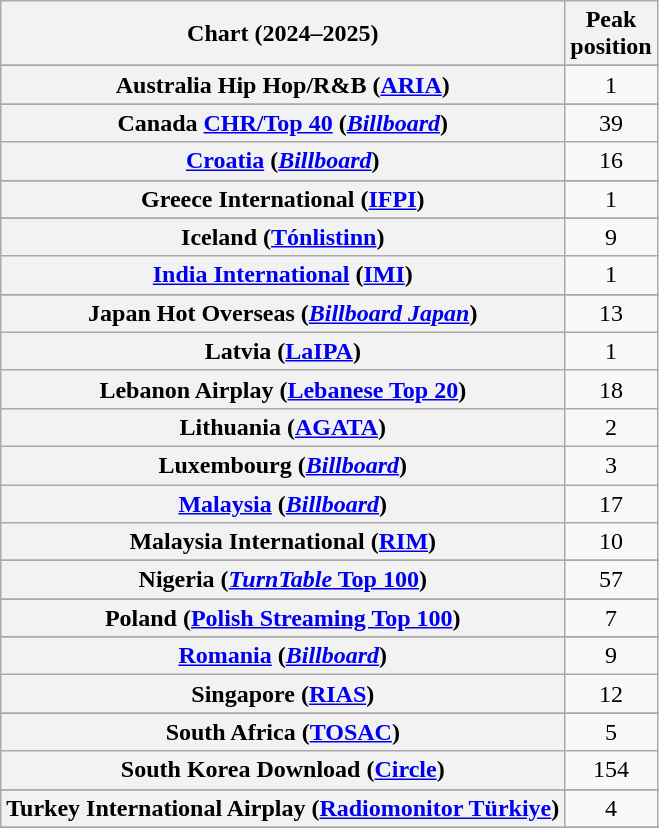<table class="wikitable sortable plainrowheaders" style="text-align:center">
<tr>
<th scope="col">Chart (2024–2025)</th>
<th scope="col">Peak<br>position</th>
</tr>
<tr>
</tr>
<tr>
<th scope="row">Australia Hip Hop/R&B (<a href='#'>ARIA</a>)</th>
<td>1</td>
</tr>
<tr>
</tr>
<tr>
</tr>
<tr>
</tr>
<tr>
<th scope="row">Canada <a href='#'>CHR/Top 40</a> (<em><a href='#'>Billboard</a></em>)</th>
<td>39</td>
</tr>
<tr>
<th scope="row"><a href='#'>Croatia</a> (<em><a href='#'>Billboard</a></em>)</th>
<td>16</td>
</tr>
<tr>
</tr>
<tr>
</tr>
<tr>
</tr>
<tr>
</tr>
<tr>
</tr>
<tr>
</tr>
<tr>
<th scope="row">Greece International (<a href='#'>IFPI</a>)</th>
<td>1</td>
</tr>
<tr>
</tr>
<tr>
<th scope="row">Iceland (<a href='#'>Tónlistinn</a>)</th>
<td>9</td>
</tr>
<tr>
<th scope="row"><a href='#'>India International</a> (<a href='#'>IMI</a>)</th>
<td>1</td>
</tr>
<tr>
</tr>
<tr>
</tr>
<tr>
<th scope="row">Japan Hot Overseas (<em><a href='#'>Billboard Japan</a></em>)</th>
<td>13</td>
</tr>
<tr>
<th scope="row">Latvia (<a href='#'>LaIPA</a>)</th>
<td>1</td>
</tr>
<tr>
<th scope="row">Lebanon Airplay (<a href='#'>Lebanese Top 20</a>)</th>
<td>18</td>
</tr>
<tr>
<th scope="row">Lithuania (<a href='#'>AGATA</a>)</th>
<td>2</td>
</tr>
<tr>
<th scope="row">Luxembourg (<em><a href='#'>Billboard</a></em>)</th>
<td>3</td>
</tr>
<tr>
<th scope="row"><a href='#'>Malaysia</a> (<em><a href='#'>Billboard</a></em>)</th>
<td>17</td>
</tr>
<tr>
<th scope="row">Malaysia International (<a href='#'>RIM</a>)</th>
<td>10</td>
</tr>
<tr>
</tr>
<tr>
</tr>
<tr>
<th scope="row">Nigeria (<a href='#'><em>TurnTable</em> Top 100</a>)</th>
<td>57</td>
</tr>
<tr>
</tr>
<tr>
<th scope="row">Poland (<a href='#'>Polish Streaming Top 100</a>)</th>
<td>7</td>
</tr>
<tr>
</tr>
<tr>
<th scope="row"><a href='#'>Romania</a> (<em><a href='#'>Billboard</a></em>)</th>
<td>9</td>
</tr>
<tr>
<th scope="row">Singapore (<a href='#'>RIAS</a>)</th>
<td>12</td>
</tr>
<tr>
</tr>
<tr>
<th scope="row">South Africa (<a href='#'>TOSAC</a>)</th>
<td>5</td>
</tr>
<tr>
<th scope="row">South Korea Download (<a href='#'>Circle</a>)</th>
<td>154</td>
</tr>
<tr>
</tr>
<tr>
</tr>
<tr>
</tr>
<tr>
<th scope="row">Turkey International Airplay (<a href='#'>Radiomonitor Türkiye</a>)</th>
<td>4</td>
</tr>
<tr>
</tr>
<tr>
</tr>
<tr>
</tr>
<tr>
</tr>
<tr>
</tr>
<tr>
</tr>
<tr>
</tr>
<tr>
</tr>
</table>
